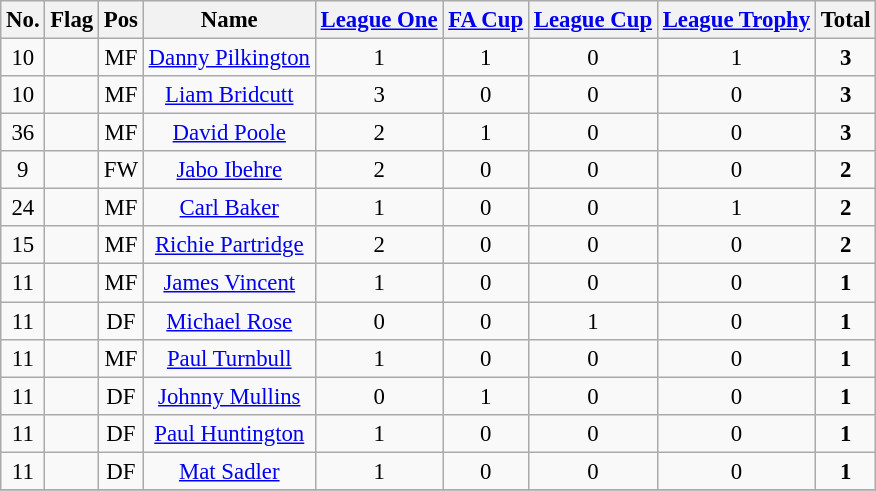<table class="wikitable sortable" style="text-align:center; font-size:95%">
<tr>
<th>No.</th>
<th>Flag</th>
<th>Pos</th>
<th>Name</th>
<th><a href='#'>League One</a></th>
<th><a href='#'>FA Cup</a></th>
<th><a href='#'>League Cup</a></th>
<th><a href='#'>League Trophy</a></th>
<th>Total</th>
</tr>
<tr>
<td>10</td>
<td></td>
<td>MF</td>
<td><a href='#'>Danny Pilkington</a></td>
<td>1</td>
<td>1</td>
<td>0</td>
<td>1</td>
<td><strong>3</strong></td>
</tr>
<tr>
<td>10</td>
<td></td>
<td>MF</td>
<td><a href='#'>Liam Bridcutt</a></td>
<td>3</td>
<td>0</td>
<td>0</td>
<td>0</td>
<td><strong>3</strong></td>
</tr>
<tr>
<td>36</td>
<td></td>
<td>MF</td>
<td><a href='#'>David Poole</a></td>
<td>2</td>
<td>1</td>
<td>0</td>
<td>0</td>
<td><strong>3</strong></td>
</tr>
<tr>
<td>9</td>
<td></td>
<td>FW</td>
<td><a href='#'>Jabo Ibehre</a></td>
<td>2</td>
<td>0</td>
<td>0</td>
<td>0</td>
<td><strong>2</strong></td>
</tr>
<tr>
<td>24</td>
<td></td>
<td>MF</td>
<td><a href='#'>Carl Baker</a></td>
<td>1</td>
<td>0</td>
<td>0</td>
<td>1</td>
<td><strong>2</strong></td>
</tr>
<tr>
<td>15</td>
<td></td>
<td>MF</td>
<td><a href='#'>Richie Partridge</a></td>
<td>2</td>
<td>0</td>
<td>0</td>
<td>0</td>
<td><strong>2</strong></td>
</tr>
<tr>
<td>11</td>
<td></td>
<td>MF</td>
<td><a href='#'>James Vincent</a></td>
<td>1</td>
<td>0</td>
<td>0</td>
<td>0</td>
<td><strong>1</strong></td>
</tr>
<tr>
<td>11</td>
<td></td>
<td>DF</td>
<td><a href='#'>Michael Rose</a></td>
<td>0</td>
<td>0</td>
<td>1</td>
<td>0</td>
<td><strong>1</strong></td>
</tr>
<tr>
<td>11</td>
<td></td>
<td>MF</td>
<td><a href='#'>Paul Turnbull</a></td>
<td>1</td>
<td>0</td>
<td>0</td>
<td>0</td>
<td><strong>1</strong></td>
</tr>
<tr>
<td>11</td>
<td></td>
<td>DF</td>
<td><a href='#'>Johnny Mullins</a></td>
<td>0</td>
<td>1</td>
<td>0</td>
<td>0</td>
<td><strong>1</strong></td>
</tr>
<tr>
<td>11</td>
<td></td>
<td>DF</td>
<td><a href='#'>Paul Huntington</a></td>
<td>1</td>
<td>0</td>
<td>0</td>
<td>0</td>
<td><strong>1</strong></td>
</tr>
<tr>
<td>11</td>
<td></td>
<td>DF</td>
<td><a href='#'>Mat Sadler</a></td>
<td>1</td>
<td>0</td>
<td>0</td>
<td>0</td>
<td><strong>1</strong></td>
</tr>
<tr>
</tr>
</table>
